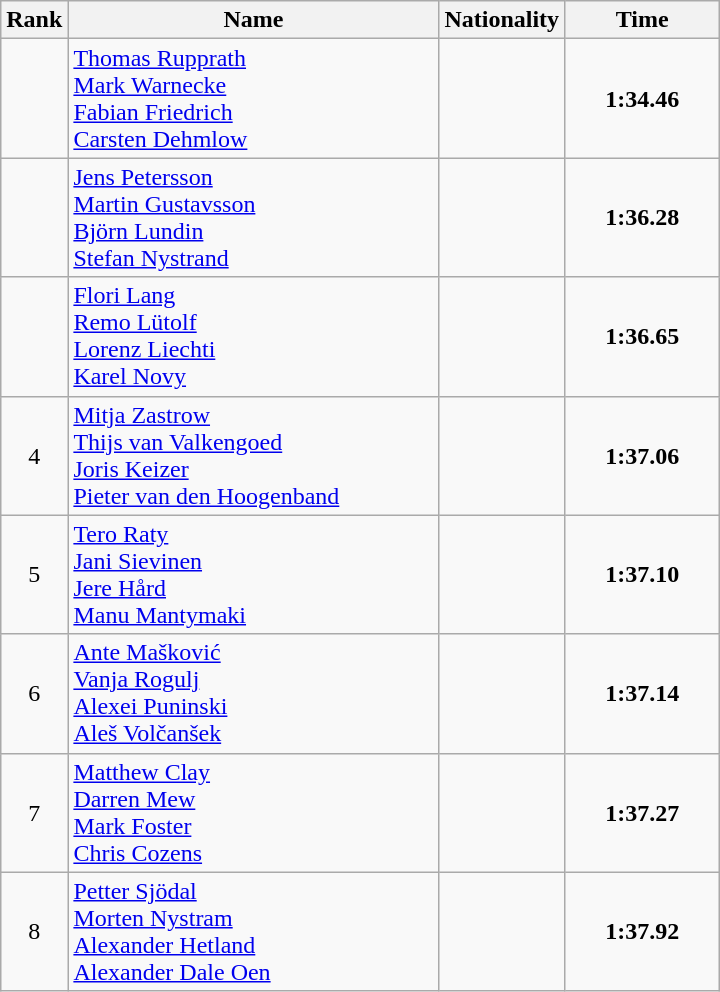<table class="wikitable">
<tr>
<th>Rank</th>
<th style="width: 15em">Name</th>
<th>Nationality</th>
<th style="width: 6em">Time</th>
</tr>
<tr>
<td align="center"></td>
<td><a href='#'>Thomas Rupprath</a><br><a href='#'>Mark Warnecke</a><br><a href='#'>Fabian Friedrich</a><br><a href='#'>Carsten Dehmlow</a></td>
<td></td>
<td align="center"><strong>1:34.46</strong></td>
</tr>
<tr>
<td align="center"></td>
<td><a href='#'>Jens Petersson</a><br><a href='#'>Martin Gustavsson</a><br><a href='#'>Björn Lundin</a><br><a href='#'>Stefan Nystrand</a></td>
<td></td>
<td align="center"><strong>1:36.28</strong></td>
</tr>
<tr>
<td align="center"></td>
<td><a href='#'>Flori Lang</a><br><a href='#'>Remo Lütolf</a><br><a href='#'>Lorenz Liechti</a><br><a href='#'>Karel Novy</a></td>
<td></td>
<td align="center"><strong>1:36.65</strong></td>
</tr>
<tr>
<td align="center">4</td>
<td><a href='#'>Mitja Zastrow</a><br><a href='#'>Thijs van Valkengoed</a><br><a href='#'>Joris Keizer</a><br><a href='#'>Pieter van den Hoogenband</a></td>
<td></td>
<td align="center"><strong>1:37.06</strong></td>
</tr>
<tr>
<td align="center">5</td>
<td><a href='#'>Tero Raty</a><br><a href='#'>Jani Sievinen</a><br><a href='#'>Jere Hård</a><br><a href='#'>Manu Mantymaki</a></td>
<td></td>
<td align="center"><strong>1:37.10</strong></td>
</tr>
<tr>
<td align="center">6</td>
<td><a href='#'>Ante Mašković</a><br><a href='#'>Vanja Rogulj</a><br><a href='#'>Alexei Puninski</a><br><a href='#'>Aleš Volčanšek</a></td>
<td></td>
<td align="center"><strong>1:37.14</strong></td>
</tr>
<tr>
<td align="center">7</td>
<td><a href='#'>Matthew Clay</a><br><a href='#'>Darren Mew</a><br><a href='#'>Mark Foster</a><br><a href='#'>Chris Cozens</a></td>
<td></td>
<td align="center"><strong>1:37.27</strong></td>
</tr>
<tr>
<td align="center">8</td>
<td><a href='#'>Petter Sjödal</a><br><a href='#'>Morten Nystram</a><br><a href='#'>Alexander Hetland</a><br><a href='#'>Alexander Dale Oen</a></td>
<td></td>
<td align="center"><strong>1:37.92</strong></td>
</tr>
</table>
